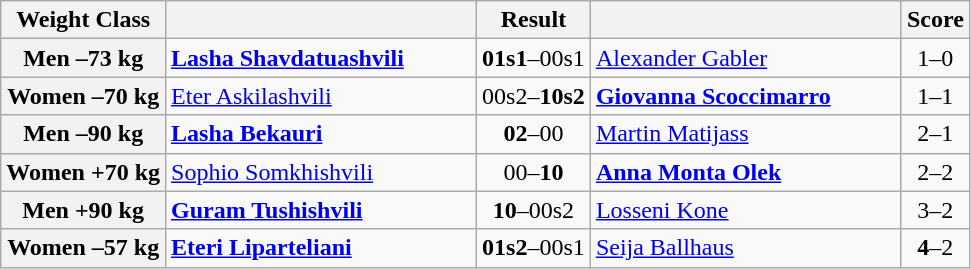<table class="wikitable">
<tr>
<th>Weight Class</th>
<th style="width: 200px;"></th>
<th>Result</th>
<th style="width: 200px;"></th>
<th>Score</th>
</tr>
<tr>
<th>Men –73 kg</th>
<td><strong><a href='#'>Lasha Shavdatuashvili</a></strong></td>
<td align=center><strong>01s1</strong>–00s1</td>
<td><a href='#'>Alexander Gabler</a></td>
<td align=center>1–0</td>
</tr>
<tr>
<th>Women –70 kg</th>
<td><a href='#'>Eter Askilashvili</a></td>
<td align=center>00s2–<strong>10s2</strong></td>
<td><strong><a href='#'>Giovanna Scoccimarro</a></strong></td>
<td align=center>1–1</td>
</tr>
<tr>
<th>Men –90 kg</th>
<td><strong><a href='#'>Lasha Bekauri</a></strong></td>
<td align=center><strong>02</strong>–00</td>
<td><a href='#'>Martin Matijass</a></td>
<td align=center>2–1</td>
</tr>
<tr>
<th>Women +70 kg</th>
<td><a href='#'>Sophio Somkhishvili</a></td>
<td align=center>00–<strong>10</strong></td>
<td><strong><a href='#'>Anna Monta Olek</a></strong></td>
<td align=center>2–2</td>
</tr>
<tr>
<th>Men +90 kg</th>
<td><strong><a href='#'>Guram Tushishvili</a></strong></td>
<td align=center><strong>10</strong>–00s2</td>
<td><a href='#'>Losseni Kone</a></td>
<td align=center>3–2</td>
</tr>
<tr>
<th>Women –57 kg</th>
<td><strong><a href='#'>Eteri Liparteliani</a></strong></td>
<td align=center><strong>01s2</strong>–00s1</td>
<td><a href='#'>Seija Ballhaus</a></td>
<td align=center><strong>4</strong>–2</td>
</tr>
</table>
